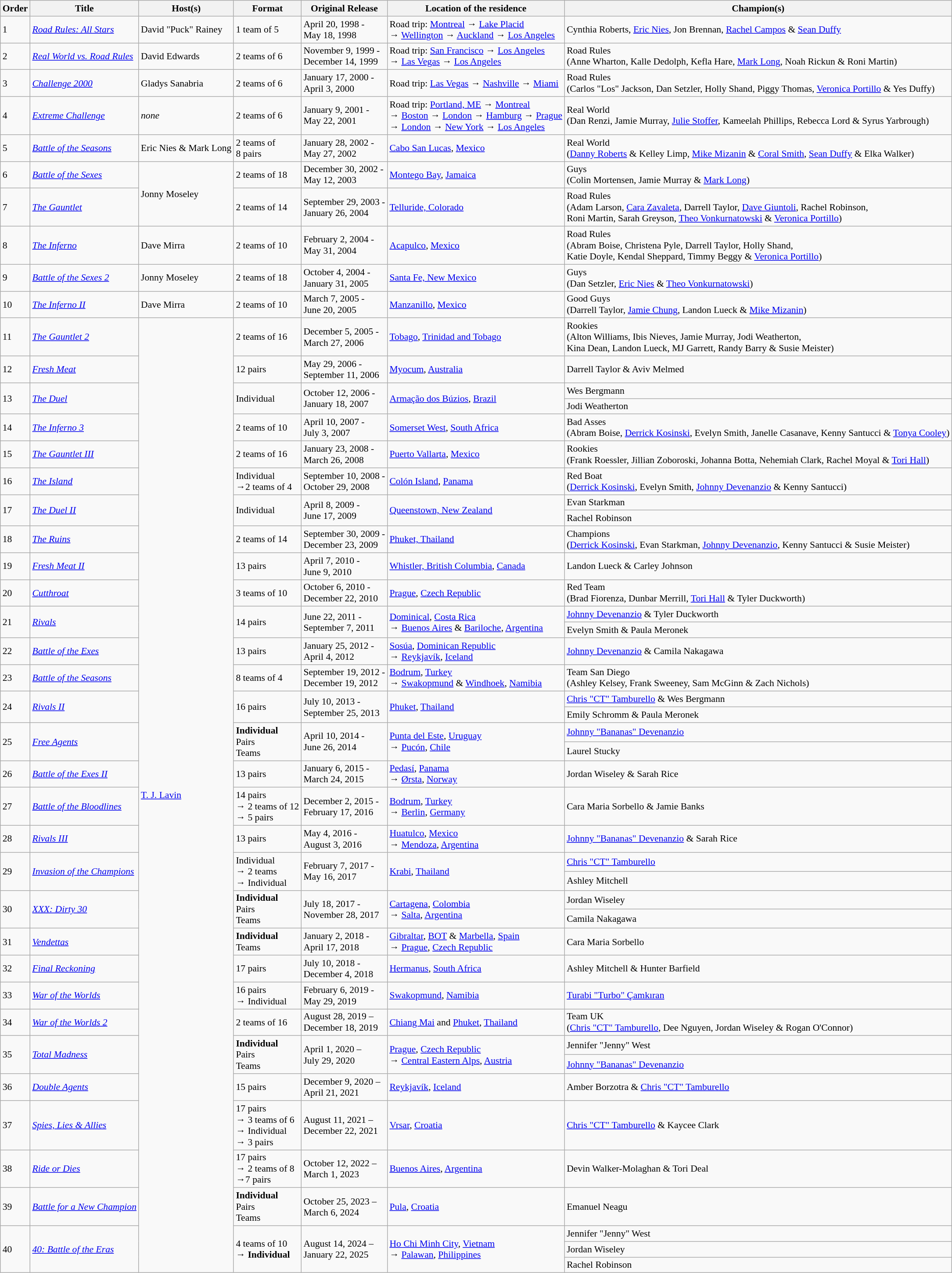<table class="wikitable" style="font-size:90%; white-space:nowrap">
<tr>
<th>Order</th>
<th>Title</th>
<th>Host(s)</th>
<th>Format</th>
<th>Original Release</th>
<th>Location of the residence</th>
<th>Champion(s)</th>
</tr>
<tr>
<td>1</td>
<td><em><a href='#'>Road Rules: All Stars</a></em></td>
<td nowrap>David "Puck" Rainey</td>
<td>1 team of 5</td>
<td>April 20, 1998 -<br>May 18, 1998</td>
<td>Road trip: <a href='#'>Montreal</a> → <a href='#'>Lake Placid</a><br> → <a href='#'>Wellington</a> → <a href='#'>Auckland</a> → <a href='#'>Los Angeles</a></td>
<td>Cynthia Roberts, <a href='#'>Eric Nies</a>, Jon Brennan, <a href='#'>Rachel Campos</a> & <a href='#'>Sean Duffy</a></td>
</tr>
<tr>
<td>2</td>
<td nowrap><em><a href='#'>Real World vs. Road Rules</a></em></td>
<td>David Edwards</td>
<td>2 teams of 6</td>
<td>November 9, 1999 -<br>December 14, 1999</td>
<td>Road trip: <a href='#'>San Francisco</a> → <a href='#'>Los Angeles</a><br> → <a href='#'>Las Vegas</a> → <a href='#'>Los Angeles</a></td>
<td> Road Rules<br>(Anne Wharton, Kalle Dedolph, Kefla Hare, <a href='#'>Mark Long</a>, Noah Rickun & Roni Martin)</td>
</tr>
<tr>
<td>3</td>
<td><em><a href='#'>Challenge 2000</a></em></td>
<td>Gladys Sanabria</td>
<td>2 teams of 6</td>
<td>January 17, 2000 -<br>April 3, 2000</td>
<td>Road trip: <a href='#'>Las Vegas</a> → <a href='#'>Nashville</a> → <a href='#'>Miami</a></td>
<td> Road Rules<br>(Carlos "Los" Jackson, Dan Setzler, Holly Shand, Piggy Thomas, <a href='#'>Veronica Portillo</a> & Yes Duffy)</td>
</tr>
<tr>
<td>4</td>
<td><em><a href='#'>Extreme Challenge</a></em></td>
<td><em>none</em></td>
<td>2 teams of 6</td>
<td>January 9, 2001 -<br>May 22, 2001</td>
<td>Road trip: <a href='#'>Portland, ME</a> → <a href='#'>Montreal</a><br> → <a href='#'>Boston</a> → <a href='#'>London</a> → <a href='#'>Hamburg</a> → <a href='#'>Prague</a><br>→ <a href='#'>London</a> → <a href='#'>New York</a> → <a href='#'>Los Angeles</a></td>
<td> Real World<br>(Dan Renzi, Jamie Murray, <a href='#'>Julie Stoffer</a>, Kameelah Phillips, Rebecca Lord & Syrus Yarbrough)</td>
</tr>
<tr>
<td>5</td>
<td><a href='#'><em>Battle of the Seasons</em></a></td>
<td>Eric Nies & Mark Long</td>
<td>2 teams of<br>8 pairs</td>
<td>January 28, 2002 -<br>May 27, 2002</td>
<td><a href='#'>Cabo San Lucas</a>, <a href='#'>Mexico</a></td>
<td> Real World<br>(<a href='#'>Danny Roberts</a> & Kelley Limp, <a href='#'>Mike Mizanin</a> & <a href='#'>Coral Smith</a>, <a href='#'>Sean Duffy</a> & Elka Walker)</td>
</tr>
<tr>
<td>6</td>
<td><em><a href='#'>Battle of the Sexes</a></em></td>
<td rowspan="2">Jonny Moseley</td>
<td>2 teams of 18</td>
<td>December 30, 2002 -<br>May 12, 2003</td>
<td><a href='#'>Montego Bay</a>, <a href='#'>Jamaica</a></td>
<td> Guys<br>(Colin Mortensen, Jamie Murray & <a href='#'>Mark Long</a>)</td>
</tr>
<tr>
<td>7</td>
<td><em><a href='#'>The Gauntlet</a></em></td>
<td>2 teams of 14</td>
<td nowrap>September 29, 2003 -<br>January 26, 2004</td>
<td><a href='#'>Telluride, Colorado</a></td>
<td nowrap> Road Rules<br>(Adam Larson, <a href='#'>Cara Zavaleta</a>, Darrell Taylor, <a href='#'>Dave Giuntoli</a>, Rachel Robinson,<br>Roni Martin, Sarah Greyson, <a href='#'>Theo Vonkurnatowski</a> & <a href='#'>Veronica Portillo</a>)</td>
</tr>
<tr>
<td>8</td>
<td><em><a href='#'>The Inferno</a></em></td>
<td>Dave Mirra</td>
<td>2 teams of 10</td>
<td>February 2, 2004 -<br>May 31, 2004</td>
<td><a href='#'>Acapulco</a>, <a href='#'>Mexico</a></td>
<td> Road Rules<br>(Abram Boise, Christena Pyle, Darrell Taylor, Holly Shand,<br>Katie Doyle, Kendal Sheppard, Timmy Beggy & <a href='#'>Veronica Portillo</a>)</td>
</tr>
<tr>
<td>9</td>
<td><em><a href='#'>Battle of the Sexes 2</a></em></td>
<td>Jonny Moseley</td>
<td>2 teams of 18</td>
<td>October 4, 2004 -<br>January 31, 2005</td>
<td><a href='#'>Santa Fe, New Mexico</a></td>
<td> Guys<br>(Dan Setzler, <a href='#'>Eric Nies</a> & <a href='#'>Theo Vonkurnatowski</a>)</td>
</tr>
<tr>
<td>10</td>
<td><em><a href='#'>The Inferno II</a></em></td>
<td>Dave Mirra</td>
<td>2 teams of 10</td>
<td>March 7, 2005 -<br>June 20, 2005</td>
<td><a href='#'>Manzanillo</a>, <a href='#'>Mexico</a></td>
<td> Good Guys<br>(Darrell Taylor, <a href='#'>Jamie Chung</a>, Landon Lueck & <a href='#'>Mike Mizanin</a>)</td>
</tr>
<tr>
<td>11</td>
<td><em><a href='#'>The Gauntlet 2</a></em></td>
<td rowspan="40"><a href='#'>T. J. Lavin</a></td>
<td>2 teams of 16</td>
<td>December 5, 2005 -<br>March 27, 2006</td>
<td><a href='#'>Tobago</a>, <a href='#'>Trinidad and Tobago</a></td>
<td> Rookies<br>(Alton Williams, Ibis Nieves, Jamie Murray, Jodi Weatherton,<br>Kina Dean, Landon Lueck, MJ Garrett, Randy Barry & Susie Meister)</td>
</tr>
<tr>
<td>12</td>
<td><em><a href='#'>Fresh Meat</a></em></td>
<td>12 pairs</td>
<td>May 29, 2006 -<br>September 11, 2006</td>
<td><a href='#'>Myocum</a>, <a href='#'>Australia</a></td>
<td> Darrell Taylor & Aviv Melmed</td>
</tr>
<tr>
<td rowspan=2>13</td>
<td rowspan=2><em><a href='#'>The Duel</a></em></td>
<td rowspan=2>Individual</td>
<td rowspan=2>October 12, 2006 -<br>January 18, 2007</td>
<td rowspan=2><a href='#'>Armação dos Búzios</a>, <a href='#'>Brazil</a></td>
<td> Wes Bergmann</td>
</tr>
<tr>
<td> Jodi Weatherton</td>
</tr>
<tr>
<td>14</td>
<td><em><a href='#'>The Inferno 3</a></em></td>
<td>2 teams of 10</td>
<td>April 10, 2007 -<br>July 3, 2007</td>
<td><a href='#'>Somerset West</a>, <a href='#'>South Africa</a></td>
<td> Bad Asses<br>(Abram Boise, <a href='#'>Derrick Kosinski</a>, Evelyn Smith, Janelle Casanave, Kenny Santucci & <a href='#'>Tonya Cooley</a>)</td>
</tr>
<tr>
<td>15</td>
<td><em><a href='#'>The Gauntlet III</a></em></td>
<td>2 teams of 16</td>
<td>January 23, 2008 -<br>March 26, 2008</td>
<td><a href='#'>Puerto Vallarta</a>, <a href='#'>Mexico</a></td>
<td> Rookies<br>(Frank Roessler, Jillian Zoboroski, Johanna Botta, Nehemiah Clark, Rachel Moyal & <a href='#'>Tori Hall</a>)</td>
</tr>
<tr>
<td>16</td>
<td><em><a href='#'>The Island</a></em></td>
<td nowrap>Individual<br>→2 teams of 4</td>
<td>September 10, 2008 -<br>October 29, 2008</td>
<td><a href='#'>Colón Island</a>, <a href='#'>Panama</a></td>
<td> Red Boat<br>(<a href='#'>Derrick Kosinski</a>, Evelyn Smith, <a href='#'>Johnny Devenanzio</a> & Kenny Santucci)</td>
</tr>
<tr>
<td rowspan=2>17</td>
<td rowspan=2><em><a href='#'>The Duel II</a></em></td>
<td rowspan=2>Individual</td>
<td rowspan=2>April 8, 2009 -<br>June 17, 2009</td>
<td rowspan=2><a href='#'>Queenstown, New Zealand</a></td>
<td> Evan Starkman</td>
</tr>
<tr>
<td> Rachel Robinson</td>
</tr>
<tr>
<td>18</td>
<td><em><a href='#'>The Ruins</a></em></td>
<td>2 teams of 14</td>
<td>September 30, 2009 -<br>December 23, 2009</td>
<td><a href='#'>Phuket, Thailand</a></td>
<td> Champions<br>(<a href='#'>Derrick Kosinski</a>, Evan Starkman, <a href='#'>Johnny Devenanzio</a>, Kenny Santucci & Susie Meister)</td>
</tr>
<tr>
<td>19</td>
<td><em><a href='#'>Fresh Meat II</a></em></td>
<td>13 pairs</td>
<td>April 7, 2010 -<br>June 9, 2010</td>
<td><a href='#'>Whistler, British Columbia</a>, <a href='#'>Canada</a></td>
<td> Landon Lueck & Carley Johnson</td>
</tr>
<tr>
<td>20</td>
<td><em><a href='#'>Cutthroat</a></em></td>
<td>3 teams of 10</td>
<td>October 6, 2010 -<br>December 22, 2010</td>
<td><a href='#'>Prague</a>, <a href='#'>Czech Republic</a></td>
<td> Red Team<br>(Brad Fiorenza, Dunbar Merrill, <a href='#'>Tori Hall</a> & Tyler Duckworth)</td>
</tr>
<tr>
<td rowspan=2>21</td>
<td rowspan=2><em><a href='#'>Rivals</a></em></td>
<td rowspan=2>14 pairs</td>
<td rowspan=2>June 22, 2011 -<br>September 7, 2011</td>
<td rowspan=2><a href='#'>Dominical</a>, <a href='#'>Costa Rica</a><br>→ <a href='#'>Buenos Aires</a> & <a href='#'>Bariloche</a>, <a href='#'>Argentina</a></td>
<td> <a href='#'>Johnny Devenanzio</a> & Tyler Duckworth</td>
</tr>
<tr>
<td> Evelyn Smith & Paula Meronek</td>
</tr>
<tr>
<td>22</td>
<td><em><a href='#'>Battle of the Exes</a></em></td>
<td>13 pairs</td>
<td>January 25, 2012 -<br>April 4, 2012</td>
<td><a href='#'>Sosúa</a>, <a href='#'>Dominican Republic</a><br>→ <a href='#'>Reykjavík</a>, <a href='#'>Iceland</a></td>
<td> <a href='#'>Johnny Devenanzio</a> & Camila Nakagawa</td>
</tr>
<tr>
<td>23</td>
<td><a href='#'><em>Battle of the Seasons</em></a></td>
<td>8 teams of 4</td>
<td>September 19, 2012 -<br>December 19, 2012</td>
<td><a href='#'>Bodrum</a>, <a href='#'>Turkey</a><br>→ <a href='#'>Swakopmund</a> & <a href='#'>Windhoek</a>, <a href='#'>Namibia</a></td>
<td> Team San Diego<br>(Ashley Kelsey, Frank Sweeney, Sam McGinn & Zach Nichols)</td>
</tr>
<tr>
<td rowspan=2>24</td>
<td rowspan=2><em><a href='#'>Rivals II</a></em></td>
<td nowrap rowspan=2>16 pairs</td>
<td rowspan=2>July 10, 2013 -<br>September 25, 2013</td>
<td rowspan=2><a href='#'>Phuket</a>, <a href='#'>Thailand</a></td>
<td> <a href='#'>Chris "CT" Tamburello</a> & Wes Bergmann</td>
</tr>
<tr>
<td> Emily Schromm & Paula Meronek</td>
</tr>
<tr>
<td rowspan=2>25</td>
<td rowspan=2><em><a href='#'>Free Agents</a></em></td>
<td rowspan=2><strong>Individual</strong><br>Pairs<br>Teams</td>
<td rowspan=2>April 10, 2014 -<br>June 26, 2014</td>
<td rowspan=2><a href='#'>Punta del Este</a>, <a href='#'>Uruguay</a><br>→ <a href='#'>Pucón</a>, <a href='#'>Chile</a></td>
<td> <a href='#'>Johnny "Bananas" Devenanzio</a></td>
</tr>
<tr>
<td> Laurel Stucky</td>
</tr>
<tr>
<td>26</td>
<td><em><a href='#'>Battle of the Exes II</a></em></td>
<td>13 pairs</td>
<td>January 6, 2015 -<br>March 24, 2015</td>
<td><a href='#'>Pedasí</a>, <a href='#'>Panama</a><br>→ <a href='#'>Ørsta</a>, <a href='#'>Norway</a></td>
<td> Jordan Wiseley & Sarah Rice</td>
</tr>
<tr>
<td>27</td>
<td><em><a href='#'>Battle of the Bloodlines</a></em></td>
<td nowrap>14 pairs<br>→ 2 teams of 12<br>→ 5 pairs</td>
<td>December 2, 2015 -<br>February 17, 2016</td>
<td><a href='#'>Bodrum</a>, <a href='#'>Turkey</a><br>→ <a href='#'>Berlin</a>, <a href='#'>Germany</a></td>
<td> Cara Maria Sorbello & Jamie Banks</td>
</tr>
<tr>
<td>28</td>
<td><em><a href='#'>Rivals III</a></em></td>
<td>13 pairs</td>
<td>May 4, 2016 -<br>August 3, 2016</td>
<td><a href='#'>Huatulco</a>, <a href='#'>Mexico</a><br>→ <a href='#'>Mendoza</a>, <a href='#'>Argentina</a></td>
<td> <a href='#'>Johnny "Bananas" Devenanzio</a> & Sarah Rice</td>
</tr>
<tr>
<td rowspan=2>29</td>
<td rowspan=2><em><a href='#'>Invasion of the Champions</a></em></td>
<td rowspan=2>Individual<br>→ 2 teams<br>→ Individual</td>
<td rowspan=2>February 7, 2017 -<br>May 16, 2017</td>
<td rowspan=2><a href='#'>Krabi</a>, <a href='#'>Thailand</a></td>
<td> <a href='#'>Chris "CT" Tamburello</a></td>
</tr>
<tr>
<td> Ashley Mitchell</td>
</tr>
<tr>
<td rowspan=2>30</td>
<td rowspan=2><em><a href='#'>XXX: Dirty 30</a></em></td>
<td rowspan=2><strong>Individual</strong><br>Pairs<br>Teams</td>
<td rowspan=2>July 18, 2017 -<br>November 28, 2017</td>
<td rowspan=2><a href='#'>Cartagena</a>, <a href='#'>Colombia</a><br>→ <a href='#'>Salta</a>, <a href='#'>Argentina</a></td>
<td> Jordan Wiseley</td>
</tr>
<tr>
<td> Camila Nakagawa</td>
</tr>
<tr>
<td>31</td>
<td><em><a href='#'>Vendettas</a></em></td>
<td><strong>Individual</strong><br>Teams</td>
<td>January 2, 2018 -<br>April 17, 2018</td>
<td><a href='#'>Gibraltar</a>, <a href='#'>BOT</a> & <a href='#'>Marbella</a>, <a href='#'>Spain</a><br>→ <a href='#'>Prague</a>, <a href='#'>Czech Republic</a></td>
<td> Cara Maria Sorbello</td>
</tr>
<tr>
<td>32</td>
<td><em><a href='#'>Final Reckoning</a></em></td>
<td>17 pairs</td>
<td>July 10, 2018 -<br>December 4, 2018</td>
<td><a href='#'>Hermanus</a>, <a href='#'>South Africa</a></td>
<td> Ashley Mitchell & Hunter Barfield</td>
</tr>
<tr>
<td>33</td>
<td><em><a href='#'>War of the Worlds</a></em></td>
<td>16 pairs<br>→ Individual</td>
<td>February 6, 2019 -<br>May 29, 2019</td>
<td><a href='#'>Swakopmund</a>, <a href='#'>Namibia</a></td>
<td> <a href='#'>Turabi "Turbo" Çamkıran</a></td>
</tr>
<tr>
<td>34</td>
<td><em><a href='#'>War of the Worlds 2</a></em></td>
<td>2 teams of 16</td>
<td>August 28, 2019 –<br>December 18, 2019</td>
<td><a href='#'>Chiang Mai</a> and <a href='#'>Phuket</a>, <a href='#'>Thailand</a></td>
<td> Team UK<br>(<a href='#'>Chris "CT" Tamburello</a>, Dee Nguyen, Jordan Wiseley & Rogan O'Connor)</td>
</tr>
<tr>
<td rowspan=2>35</td>
<td rowspan=2><em><a href='#'>Total Madness</a></em></td>
<td rowspan=2><strong>Individual</strong><br>Pairs<br>Teams</td>
<td rowspan=2>April 1, 2020 –<br>July 29, 2020</td>
<td rowspan=2><a href='#'>Prague</a>, <a href='#'>Czech Republic</a><br>→ <a href='#'>Central Eastern Alps</a>, <a href='#'>Austria</a></td>
<td> Jennifer "Jenny" West</td>
</tr>
<tr>
<td> <a href='#'>Johnny "Bananas" Devenanzio</a></td>
</tr>
<tr>
<td>36</td>
<td><em><a href='#'>Double Agents</a></em></td>
<td>15 pairs</td>
<td>December 9, 2020 –<br>April 21, 2021</td>
<td><a href='#'>Reykjavík</a>, <a href='#'>Iceland</a></td>
<td> Amber Borzotra & <a href='#'>Chris "CT" Tamburello</a></td>
</tr>
<tr>
<td>37</td>
<td><em><a href='#'>Spies, Lies & Allies</a></em></td>
<td>17 pairs<br>→ 3 teams of 6<br>→ Individual<br>→ 3 pairs</td>
<td>August 11, 2021 –<br> December 22, 2021</td>
<td><a href='#'>Vrsar</a>, <a href='#'>Croatia</a></td>
<td> <a href='#'>Chris "CT" Tamburello</a> & Kaycee Clark</td>
</tr>
<tr>
<td>38</td>
<td><em><a href='#'>Ride or Dies</a></em></td>
<td>17 pairs<br>→ 2 teams of 8<br>→7 pairs</td>
<td>October 12, 2022 –<br> March 1, 2023</td>
<td><a href='#'>Buenos Aires</a>, <a href='#'>Argentina</a></td>
<td> Devin Walker-Molaghan & Tori Deal</td>
</tr>
<tr>
<td>39</td>
<td><em><a href='#'>Battle for a New Champion</a></em></td>
<td><strong>Individual</strong><br>Pairs<br>Teams</td>
<td>October 25, 2023 –<br> March 6, 2024</td>
<td><a href='#'>Pula</a>, <a href='#'>Croatia</a></td>
<td> Emanuel Neagu</td>
</tr>
<tr>
<td rowspan=3>40</td>
<td rowspan=3><em><a href='#'>40: Battle of the Eras</a></em></td>
<td rowspan=3>4 teams of 10<br>→ <strong>Individual</strong></td>
<td rowspan=3>August 14, 2024 –<br>January 22, 2025</td>
<td rowspan=3><a href='#'>Ho Chi Minh City</a>, <a href='#'>Vietnam</a><br> → <a href='#'>Palawan</a>, <a href='#'>Philippines</a></td>
<td> Jennifer "Jenny" West</td>
</tr>
<tr>
<td> Jordan Wiseley</td>
</tr>
<tr>
<td> Rachel Robinson</td>
</tr>
</table>
